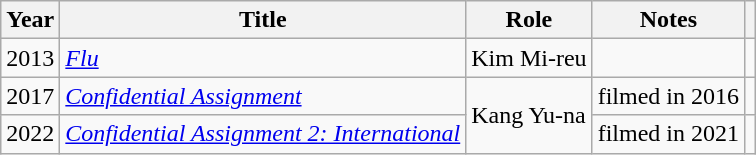<table class="wikitable sortable">
<tr>
<th scope="col">Year</th>
<th scope="col">Title</th>
<th scope="col">Role</th>
<th scope="col">Notes</th>
<th scope="col" class="unsortable"></th>
</tr>
<tr>
<td>2013</td>
<td><a href='#'><em>Flu</em></a></td>
<td>Kim Mi-reu</td>
<td></td>
<td></td>
</tr>
<tr>
<td>2017</td>
<td><em><a href='#'>Confidential Assignment</a></em></td>
<td rowspan="2">Kang Yu-na</td>
<td>filmed in 2016</td>
<td></td>
</tr>
<tr>
<td>2022</td>
<td><em><a href='#'>Confidential Assignment 2: International</a></em></td>
<td>filmed in 2021</td>
<td></td>
</tr>
</table>
